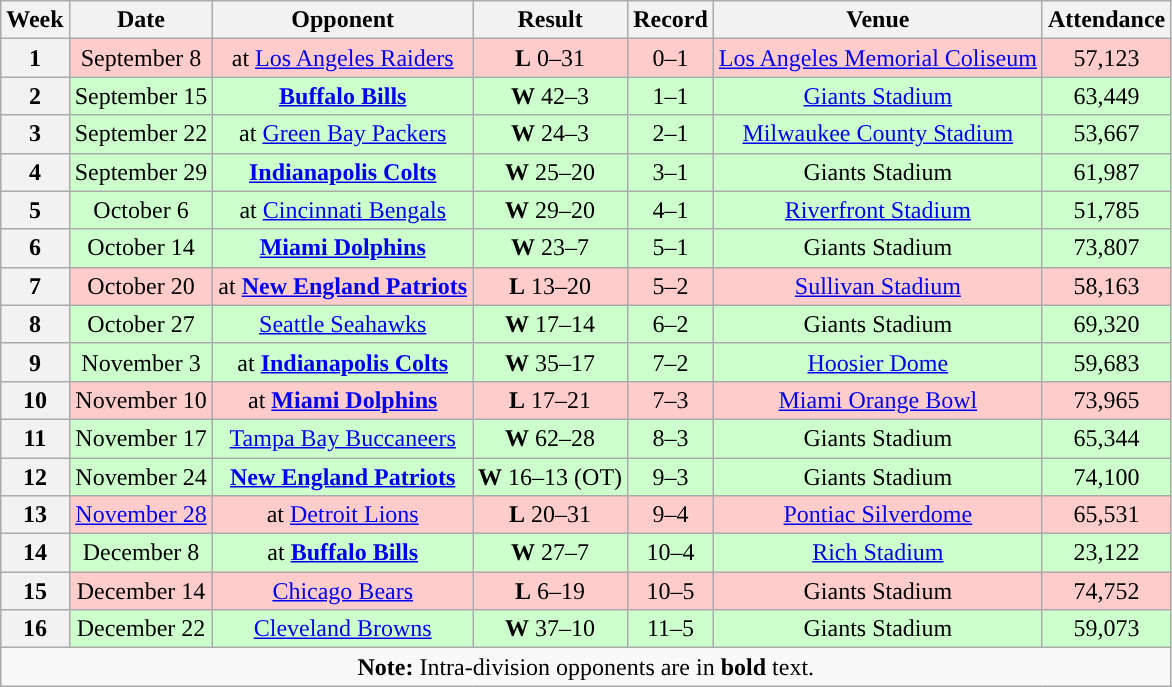<table class="wikitable" style="text-align:center">
<tr>
<th>Week</th>
<th>Date</th>
<th>Opponent</th>
<th>Result</th>
<th>Record</th>
<th>Venue</th>
<th>Attendance</th>
</tr>
<tr style="background:#fcc">
<th>1</th>
<td>September 8</td>
<td>at <a href='#'>Los Angeles Raiders</a></td>
<td><strong>L</strong> 0–31</td>
<td>0–1</td>
<td><a href='#'>Los Angeles Memorial Coliseum</a></td>
<td>57,123</td>
</tr>
<tr style="background:#cfc">
<th>2</th>
<td>September 15</td>
<td><strong><a href='#'>Buffalo Bills</a></strong></td>
<td><strong>W</strong> 42–3</td>
<td>1–1</td>
<td><a href='#'>Giants Stadium</a></td>
<td>63,449</td>
</tr>
<tr style="background:#cfc">
<th>3</th>
<td>September 22</td>
<td>at <a href='#'>Green Bay Packers</a></td>
<td><strong>W</strong> 24–3</td>
<td>2–1</td>
<td><a href='#'>Milwaukee County Stadium</a></td>
<td>53,667</td>
</tr>
<tr style="background:#cfc">
<th>4</th>
<td>September 29</td>
<td><strong><a href='#'>Indianapolis Colts</a></strong></td>
<td><strong>W</strong> 25–20</td>
<td>3–1</td>
<td>Giants Stadium</td>
<td>61,987</td>
</tr>
<tr style="background:#cfc">
<th>5</th>
<td>October 6</td>
<td>at <a href='#'>Cincinnati Bengals</a></td>
<td><strong>W</strong> 29–20</td>
<td>4–1</td>
<td><a href='#'>Riverfront Stadium</a></td>
<td>51,785</td>
</tr>
<tr style="background:#cfc">
<th>6</th>
<td>October 14</td>
<td><strong><a href='#'>Miami Dolphins</a></strong></td>
<td><strong>W</strong> 23–7</td>
<td>5–1</td>
<td>Giants Stadium</td>
<td>73,807</td>
</tr>
<tr style="background:#fcc">
<th>7</th>
<td>October 20</td>
<td>at <strong><a href='#'>New England Patriots</a></strong></td>
<td><strong>L</strong> 13–20</td>
<td>5–2</td>
<td><a href='#'>Sullivan Stadium</a></td>
<td>58,163</td>
</tr>
<tr style="background:#cfc">
<th>8</th>
<td>October 27</td>
<td><a href='#'>Seattle Seahawks</a></td>
<td><strong>W</strong> 17–14</td>
<td>6–2</td>
<td>Giants Stadium</td>
<td>69,320</td>
</tr>
<tr style="background:#cfc">
<th>9</th>
<td>November 3</td>
<td>at <strong><a href='#'>Indianapolis Colts</a></strong></td>
<td><strong>W</strong> 35–17</td>
<td>7–2</td>
<td><a href='#'>Hoosier Dome</a></td>
<td>59,683</td>
</tr>
<tr style="background:#fcc">
<th>10</th>
<td>November 10</td>
<td>at <strong><a href='#'>Miami Dolphins</a></strong></td>
<td><strong>L</strong> 17–21</td>
<td>7–3</td>
<td><a href='#'>Miami Orange Bowl</a></td>
<td>73,965</td>
</tr>
<tr style="background:#cfc">
<th>11</th>
<td>November 17</td>
<td><a href='#'>Tampa Bay Buccaneers</a></td>
<td><strong>W</strong> 62–28</td>
<td>8–3</td>
<td>Giants Stadium</td>
<td>65,344</td>
</tr>
<tr style="background:#cfc">
<th>12</th>
<td>November 24</td>
<td><strong><a href='#'>New England Patriots</a></strong></td>
<td><strong>W</strong> 16–13 (OT)</td>
<td>9–3</td>
<td>Giants Stadium</td>
<td>74,100</td>
</tr>
<tr style="background:#fcc">
<th>13</th>
<td><a href='#'>November 28</a></td>
<td>at <a href='#'>Detroit Lions</a></td>
<td><strong>L</strong> 20–31</td>
<td>9–4</td>
<td><a href='#'>Pontiac Silverdome</a></td>
<td>65,531</td>
</tr>
<tr style="background:#cfc">
<th>14</th>
<td>December 8</td>
<td>at <strong><a href='#'>Buffalo Bills</a></strong></td>
<td><strong>W</strong> 27–7</td>
<td>10–4</td>
<td><a href='#'>Rich Stadium</a></td>
<td>23,122</td>
</tr>
<tr style="background:#fcc">
<th>15</th>
<td>December 14</td>
<td><a href='#'>Chicago Bears</a></td>
<td><strong>L</strong> 6–19</td>
<td>10–5</td>
<td>Giants Stadium</td>
<td>74,752</td>
</tr>
<tr style="background:#cfc">
<th>16</th>
<td>December 22</td>
<td><a href='#'>Cleveland Browns</a></td>
<td><strong>W</strong> 37–10</td>
<td>11–5</td>
<td>Giants Stadium</td>
<td>59,073</td>
</tr>
<tr>
<td colspan="8"><strong>Note:</strong> Intra-division opponents are in <strong>bold</strong> text.</td>
</tr>
</table>
